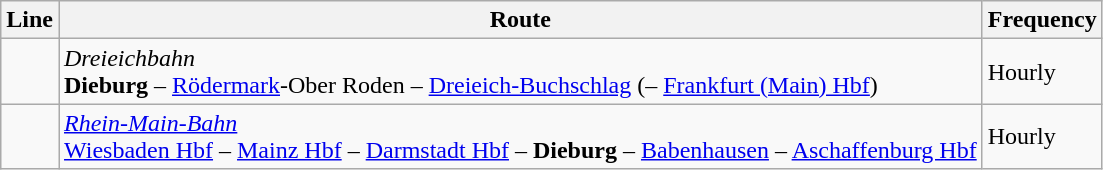<table class="wikitable">
<tr>
<th>Line</th>
<th>Route</th>
<th>Frequency</th>
</tr>
<tr>
<td></td>
<td><em>Dreieichbahn</em><br> <strong>Dieburg</strong> – <a href='#'>Rödermark</a>-Ober Roden – <a href='#'>Dreieich-Buchschlag</a> (– <a href='#'>Frankfurt (Main) Hbf</a>)</td>
<td>Hourly</td>
</tr>
<tr>
<td></td>
<td><em><a href='#'>Rhein-Main-Bahn</a></em><br> <a href='#'>Wiesbaden Hbf</a> – <a href='#'>Mainz Hbf</a> – <a href='#'>Darmstadt Hbf</a> – <strong>Dieburg</strong> – <a href='#'>Babenhausen</a> – <a href='#'>Aschaffenburg Hbf</a></td>
<td>Hourly</td>
</tr>
</table>
